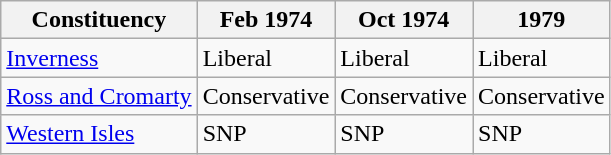<table class="wikitable">
<tr>
<th>Constituency</th>
<th>Feb 1974</th>
<th>Oct 1974</th>
<th>1979</th>
</tr>
<tr>
<td><a href='#'>Inverness</a></td>
<td bgcolor=>Liberal</td>
<td bgcolor=>Liberal</td>
<td bgcolor=>Liberal</td>
</tr>
<tr>
<td><a href='#'>Ross and Cromarty</a></td>
<td bgcolor=>Conservative</td>
<td bgcolor=>Conservative</td>
<td bgcolor=>Conservative</td>
</tr>
<tr>
<td><a href='#'>Western Isles</a></td>
<td bgcolor=>SNP</td>
<td bgcolor=>SNP</td>
<td bgcolor=>SNP</td>
</tr>
</table>
